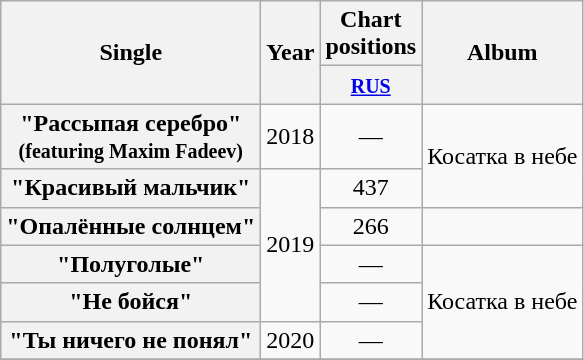<table class="wikitable plainrowheaders" style="text-align: center;">
<tr>
<th rowspan="2">Single</th>
<th rowspan="2">Year</th>
<th colspan="1">Chart positions</th>
<th rowspan="2">Album</th>
</tr>
<tr>
<th style="width:30px;"><small><a href='#'>RUS</a><br></small></th>
</tr>
<tr>
<th scope="row">"Рассыпая серебро"<br><small>(featuring Maxim Fadeev)</small></th>
<td>2018</td>
<td>—</td>
<td rowspan="2">Косатка в небе</td>
</tr>
<tr>
<th scope="row">"Красивый мальчик"</th>
<td rowspan="4">2019</td>
<td>437</td>
</tr>
<tr>
<th scope="row">"Опалённые солнцем"</th>
<td>266</td>
<td></td>
</tr>
<tr>
<th scope="row">"Полуголые"</th>
<td>—</td>
<td rowspan="3">Косатка в небе</td>
</tr>
<tr>
<th scope="row">"Не бойся"</th>
<td>—</td>
</tr>
<tr>
<th scope="row">"Ты ничего не понял"</th>
<td rowspan="1">2020</td>
<td>—</td>
</tr>
<tr>
</tr>
</table>
